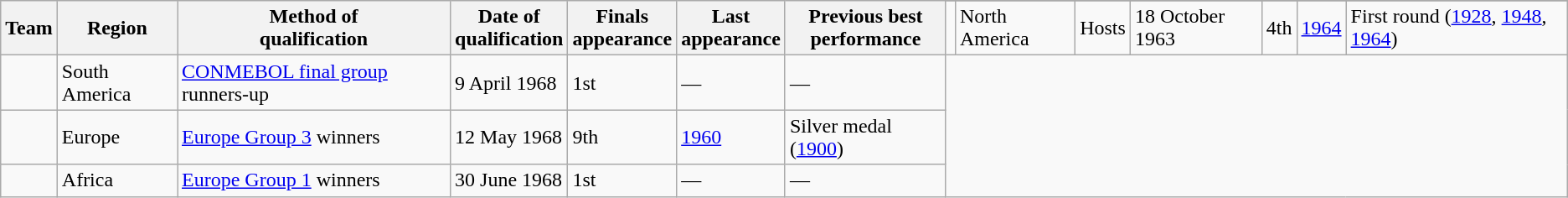<table class="wikitable sortable">
<tr>
<th rowspan=2>Team</th>
<th rowspan=2>Region</th>
<th rowspan=2>Method of<br>qualification</th>
<th rowspan=2>Date of<br>qualification</th>
<th rowspan=2 data-sort-type="number">Finals<br>appearance</th>
<th rowspan=2>Last<br>appearance</th>
<th rowspan=2>Previous best<br>performance</th>
</tr>
<tr>
<td style=white-space:nowrap></td>
<td>North America</td>
<td>Hosts</td>
<td>18 October 1963</td>
<td>4th</td>
<td><a href='#'>1964</a></td>
<td data-sort-value="2">First round (<a href='#'>1928</a>, <a href='#'>1948</a>, <a href='#'>1964</a>)</td>
</tr>
<tr>
<td style=white-space:nowrap></td>
<td>South America</td>
<td><a href='#'>CONMEBOL final group</a> runners-up</td>
<td>9 April 1968</td>
<td>1st</td>
<td>—</td>
<td data-sort-value="1">—</td>
</tr>
<tr>
<td style=white-space:nowrap></td>
<td>Europe</td>
<td><a href='#'>Europe Group 3</a> winners</td>
<td>12 May 1968</td>
<td>9th</td>
<td><a href='#'>1960</a></td>
<td data-sort-value="7">Silver medal (<a href='#'>1900</a>)</td>
</tr>
<tr>
<td style=white-space:nowrap></td>
<td>Africa</td>
<td><a href='#'>Europe Group 1</a> winners</td>
<td>30 June 1968</td>
<td>1st</td>
<td>—</td>
<td data-sort-value="1">—</td>
</tr>
</table>
